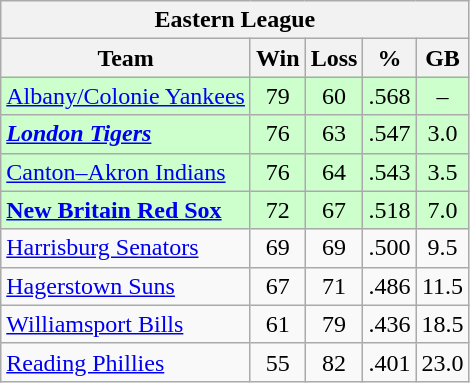<table class="wikitable">
<tr>
<th colspan="5">Eastern League</th>
</tr>
<tr>
<th>Team</th>
<th>Win</th>
<th>Loss</th>
<th>%</th>
<th>GB</th>
</tr>
<tr align=center bgcolor="#CCFFCC">
<td align=left><a href='#'>Albany/Colonie Yankees</a></td>
<td>79</td>
<td>60</td>
<td>.568</td>
<td>–</td>
</tr>
<tr align=center bgcolor="#CCFFCC">
<td align=left><strong><em><a href='#'>London Tigers</a></em></strong></td>
<td>76</td>
<td>63</td>
<td>.547</td>
<td>3.0</td>
</tr>
<tr align=center bgcolor="#CCFFCC">
<td align=left><a href='#'>Canton–Akron Indians</a></td>
<td>76</td>
<td>64</td>
<td>.543</td>
<td>3.5</td>
</tr>
<tr align=center bgcolor="#CCFFCC">
<td align=left><strong><a href='#'>New Britain Red Sox</a></strong></td>
<td>72</td>
<td>67</td>
<td>.518</td>
<td>7.0</td>
</tr>
<tr align=center>
<td align=left><a href='#'>Harrisburg Senators</a></td>
<td>69</td>
<td>69</td>
<td>.500</td>
<td>9.5</td>
</tr>
<tr align=center>
<td align=left><a href='#'>Hagerstown Suns</a></td>
<td>67</td>
<td>71</td>
<td>.486</td>
<td>11.5</td>
</tr>
<tr align=center>
<td align=left><a href='#'>Williamsport Bills</a></td>
<td>61</td>
<td>79</td>
<td>.436</td>
<td>18.5</td>
</tr>
<tr align=center>
<td align=left><a href='#'>Reading Phillies</a></td>
<td>55</td>
<td>82</td>
<td>.401</td>
<td>23.0</td>
</tr>
</table>
